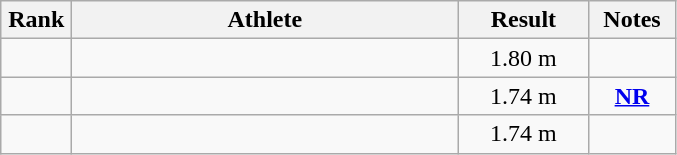<table class="wikitable sortable" style="text-align:center">
<tr>
<th width=40>Rank</th>
<th width=250>Athlete</th>
<th width=80>Result</th>
<th width=50>Notes</th>
</tr>
<tr>
<td></td>
<td align=left></td>
<td>1.80 m</td>
<td></td>
</tr>
<tr>
<td></td>
<td align=left></td>
<td>1.74 m</td>
<td><strong><a href='#'>NR</a></strong></td>
</tr>
<tr>
<td></td>
<td align=left></td>
<td>1.74 m</td>
<td></td>
</tr>
</table>
